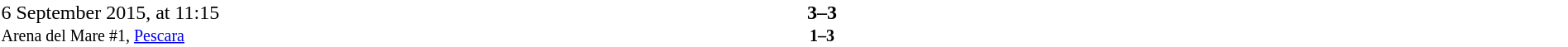<table border=0 cellspacing=0 cellpadding=1 style="font-size: 100%; border-collapse: collapse;">
<tr align=center>
<th width=23%></th>
<th width=23%></th>
<th width=13%></th>
<th width=23%></th>
<th width=18%></th>
</tr>
<tr bgcolor=#FFFFFF>
<td>6 September 2015, at 11:15 <br><small>Arena del Mare #1, <a href='#'>Pescara</a></small></td>
<td align="right"><strong> </strong></td>
<td align="center"><strong>3–3 </strong><br><strong><small>1–3 </small></strong></td>
<td><strong> </strong></td>
<td></td>
<td></td>
</tr>
</table>
